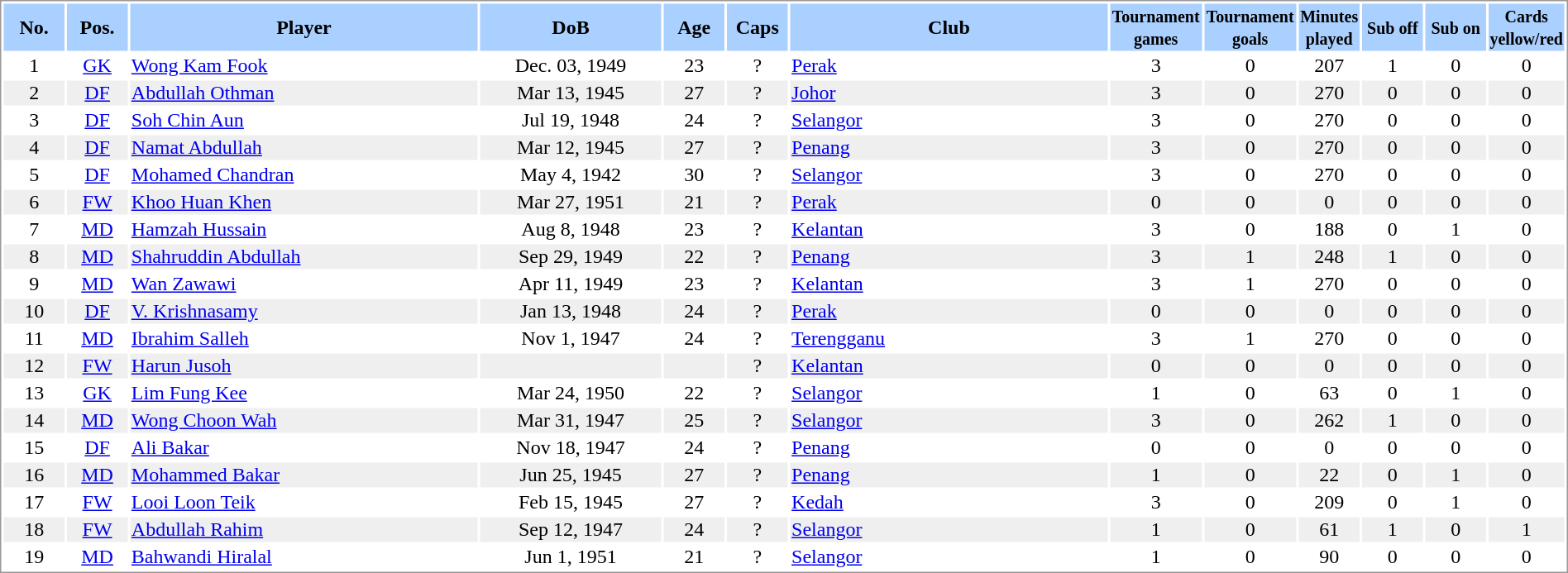<table border="0" width="100%" style="border: 1px solid #999; background-color:#FFFFFF; text-align:center">
<tr align="center" bgcolor="#AAD0FF">
<th width=4%>No.</th>
<th width=4%>Pos.</th>
<th width=23%>Player</th>
<th width=12%>DoB</th>
<th width=4%>Age</th>
<th width=4%>Caps</th>
<th width=21%>Club</th>
<th width=6%><small>Tournament<br>games</small></th>
<th width=6%><small>Tournament<br>goals</small></th>
<th width=4%><small>Minutes<br>played</small></th>
<th width=4%><small>Sub off</small></th>
<th width=4%><small>Sub on</small></th>
<th width=4%><small>Cards<br>yellow/red</small></th>
</tr>
<tr>
<td>1</td>
<td><a href='#'>GK</a></td>
<td align="left"><a href='#'>Wong Kam Fook</a></td>
<td>Dec. 03, 1949</td>
<td>23</td>
<td>?</td>
<td align="left"> <a href='#'>Perak</a></td>
<td>3</td>
<td>0</td>
<td>207</td>
<td>1</td>
<td>0</td>
<td>0</td>
</tr>
<tr bgcolor="#EFEFEF">
<td>2</td>
<td><a href='#'>DF</a></td>
<td align="left"><a href='#'>Abdullah Othman</a></td>
<td>Mar 13, 1945</td>
<td>27</td>
<td>?</td>
<td align="left"> <a href='#'>Johor</a></td>
<td>3</td>
<td>0</td>
<td>270</td>
<td>0</td>
<td>0</td>
<td>0</td>
</tr>
<tr>
<td>3</td>
<td><a href='#'>DF</a></td>
<td align="left"><a href='#'>Soh Chin Aun</a></td>
<td>Jul 19, 1948</td>
<td>24</td>
<td>?</td>
<td align="left"> <a href='#'>Selangor</a></td>
<td>3</td>
<td>0</td>
<td>270</td>
<td>0</td>
<td>0</td>
<td>0</td>
</tr>
<tr bgcolor="#EFEFEF">
<td>4</td>
<td><a href='#'>DF</a></td>
<td align="left"><a href='#'>Namat Abdullah</a></td>
<td>Mar 12, 1945</td>
<td>27</td>
<td>?</td>
<td align="left"> <a href='#'>Penang</a></td>
<td>3</td>
<td>0</td>
<td>270</td>
<td>0</td>
<td>0</td>
<td>0</td>
</tr>
<tr>
<td>5</td>
<td><a href='#'>DF</a></td>
<td align="left"><a href='#'>Mohamed Chandran</a></td>
<td>May 4, 1942</td>
<td>30</td>
<td>?</td>
<td align="left"> <a href='#'>Selangor</a></td>
<td>3</td>
<td>0</td>
<td>270</td>
<td>0</td>
<td>0</td>
<td>0</td>
</tr>
<tr bgcolor="#EFEFEF">
<td>6</td>
<td><a href='#'>FW</a></td>
<td align="left"><a href='#'>Khoo Huan Khen</a></td>
<td>Mar 27, 1951</td>
<td>21</td>
<td>?</td>
<td align="left"> <a href='#'>Perak</a></td>
<td>0</td>
<td>0</td>
<td>0</td>
<td>0</td>
<td>0</td>
<td>0</td>
</tr>
<tr>
<td>7</td>
<td><a href='#'>MD</a></td>
<td align="left"><a href='#'>Hamzah Hussain</a></td>
<td>Aug 8, 1948</td>
<td>23</td>
<td>?</td>
<td align="left"> <a href='#'>Kelantan</a></td>
<td>3</td>
<td>0</td>
<td>188</td>
<td>0</td>
<td>1</td>
<td>0</td>
</tr>
<tr bgcolor="#EFEFEF">
<td>8</td>
<td><a href='#'>MD</a></td>
<td align="left"><a href='#'>Shahruddin Abdullah</a></td>
<td>Sep 29, 1949</td>
<td>22</td>
<td>?</td>
<td align="left"> <a href='#'>Penang</a></td>
<td>3</td>
<td>1</td>
<td>248</td>
<td>1</td>
<td>0</td>
<td>0</td>
</tr>
<tr>
<td>9</td>
<td><a href='#'>MD</a></td>
<td align="left"><a href='#'>Wan Zawawi</a></td>
<td>Apr 11, 1949</td>
<td>23</td>
<td>?</td>
<td align="left"> <a href='#'>Kelantan</a></td>
<td>3</td>
<td>1</td>
<td>270</td>
<td>0</td>
<td>0</td>
<td>0</td>
</tr>
<tr bgcolor="#EFEFEF">
<td>10</td>
<td><a href='#'>DF</a></td>
<td align="left"><a href='#'>V. Krishnasamy</a></td>
<td>Jan 13, 1948</td>
<td>24</td>
<td>?</td>
<td align="left"> <a href='#'>Perak</a></td>
<td>0</td>
<td>0</td>
<td>0</td>
<td>0</td>
<td>0</td>
<td>0</td>
</tr>
<tr>
<td>11</td>
<td><a href='#'>MD</a></td>
<td align="left"><a href='#'>Ibrahim Salleh</a></td>
<td>Nov 1, 1947</td>
<td>24</td>
<td>?</td>
<td align="left"> <a href='#'>Terengganu</a></td>
<td>3</td>
<td>1</td>
<td>270</td>
<td>0</td>
<td>0</td>
<td>0</td>
</tr>
<tr bgcolor="#EFEFEF">
<td>12</td>
<td><a href='#'>FW</a></td>
<td align="left"><a href='#'>Harun Jusoh</a></td>
<td></td>
<td></td>
<td>?</td>
<td align="left"> <a href='#'>Kelantan</a></td>
<td>0</td>
<td>0</td>
<td>0</td>
<td>0</td>
<td>0</td>
<td>0</td>
</tr>
<tr>
<td>13</td>
<td><a href='#'>GK</a></td>
<td align="left"><a href='#'>Lim Fung Kee</a></td>
<td>Mar 24, 1950</td>
<td>22</td>
<td>?</td>
<td align="left"> <a href='#'>Selangor</a></td>
<td>1</td>
<td>0</td>
<td>63</td>
<td>0</td>
<td>1</td>
<td>0</td>
</tr>
<tr bgcolor="#EFEFEF">
<td>14</td>
<td><a href='#'>MD</a></td>
<td align="left"><a href='#'>Wong Choon Wah</a></td>
<td>Mar 31, 1947</td>
<td>25</td>
<td>?</td>
<td align="left"> <a href='#'>Selangor</a></td>
<td>3</td>
<td>0</td>
<td>262</td>
<td>1</td>
<td>0</td>
<td>0</td>
</tr>
<tr>
<td>15</td>
<td><a href='#'>DF</a></td>
<td align="left"><a href='#'>Ali Bakar</a></td>
<td>Nov 18, 1947</td>
<td>24</td>
<td>?</td>
<td align="left"> <a href='#'>Penang</a></td>
<td>0</td>
<td>0</td>
<td>0</td>
<td>0</td>
<td>0</td>
<td>0</td>
</tr>
<tr bgcolor="#EFEFEF">
<td>16</td>
<td><a href='#'>MD</a></td>
<td align="left"><a href='#'>Mohammed Bakar</a></td>
<td>Jun 25, 1945</td>
<td>27</td>
<td>?</td>
<td align="left"> <a href='#'>Penang</a></td>
<td>1</td>
<td>0</td>
<td>22</td>
<td>0</td>
<td>1</td>
<td>0</td>
</tr>
<tr>
<td>17</td>
<td><a href='#'>FW</a></td>
<td align="left"><a href='#'>Looi Loon Teik</a></td>
<td>Feb 15, 1945</td>
<td>27</td>
<td>?</td>
<td align="left"> <a href='#'>Kedah</a></td>
<td>3</td>
<td>0</td>
<td>209</td>
<td>0</td>
<td>1</td>
<td>0</td>
</tr>
<tr bgcolor="#EFEFEF">
<td>18</td>
<td><a href='#'>FW</a></td>
<td align="left"><a href='#'>Abdullah Rahim</a></td>
<td>Sep 12, 1947</td>
<td>24</td>
<td>?</td>
<td align="left"> <a href='#'>Selangor</a></td>
<td>1</td>
<td>0</td>
<td>61</td>
<td>1</td>
<td>0</td>
<td>1</td>
</tr>
<tr>
<td>19</td>
<td><a href='#'>MD</a></td>
<td align="left"><a href='#'>Bahwandi Hiralal</a></td>
<td>Jun 1, 1951</td>
<td>21</td>
<td>?</td>
<td align="left"> <a href='#'>Selangor</a></td>
<td>1</td>
<td>0</td>
<td>90</td>
<td>0</td>
<td>0</td>
<td>0</td>
</tr>
</table>
